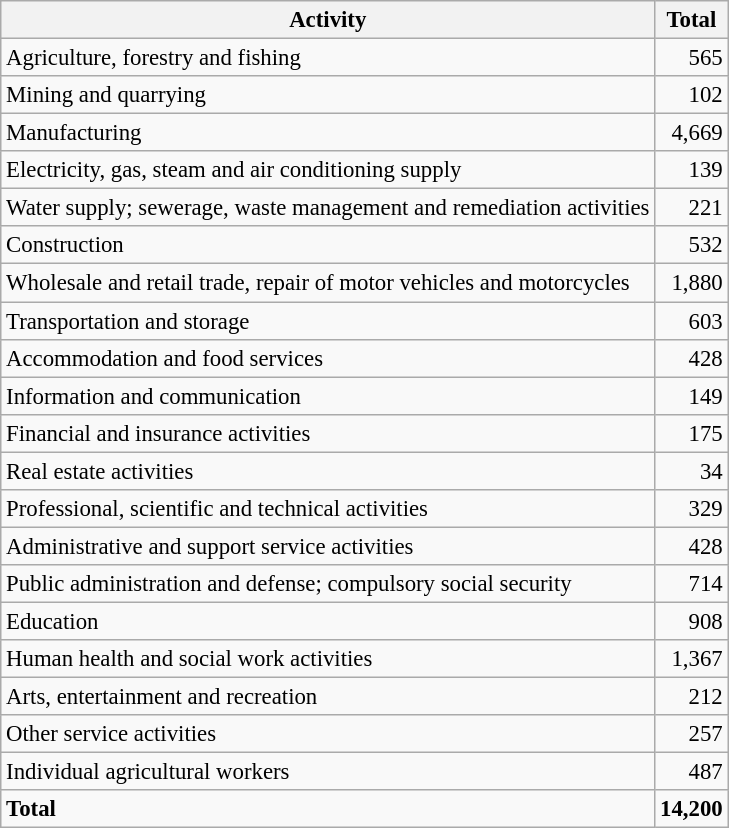<table class="wikitable sortable" style="font-size:95%;">
<tr>
<th>Activity</th>
<th>Total</th>
</tr>
<tr>
<td>Agriculture, forestry and fishing</td>
<td align="right">565</td>
</tr>
<tr>
<td>Mining and quarrying</td>
<td align="right">102</td>
</tr>
<tr>
<td>Manufacturing</td>
<td align="right">4,669</td>
</tr>
<tr>
<td>Electricity, gas, steam and air conditioning supply</td>
<td align="right">139</td>
</tr>
<tr>
<td>Water supply; sewerage, waste management and remediation activities</td>
<td align="right">221</td>
</tr>
<tr>
<td>Construction</td>
<td align="right">532</td>
</tr>
<tr>
<td>Wholesale and retail trade, repair of motor vehicles and motorcycles</td>
<td align="right">1,880</td>
</tr>
<tr>
<td>Transportation and storage</td>
<td align="right">603</td>
</tr>
<tr>
<td>Accommodation and food services</td>
<td align="right">428</td>
</tr>
<tr>
<td>Information and communication</td>
<td align="right">149</td>
</tr>
<tr>
<td>Financial and insurance activities</td>
<td align="right">175</td>
</tr>
<tr>
<td>Real estate activities</td>
<td align="right">34</td>
</tr>
<tr>
<td>Professional, scientific and technical activities</td>
<td align="right">329</td>
</tr>
<tr>
<td>Administrative and support service activities</td>
<td align="right">428</td>
</tr>
<tr>
<td>Public administration and defense; compulsory social security</td>
<td align="right">714</td>
</tr>
<tr>
<td>Education</td>
<td align="right">908</td>
</tr>
<tr>
<td>Human health and social work activities</td>
<td align="right">1,367</td>
</tr>
<tr>
<td>Arts, entertainment and recreation</td>
<td align="right">212</td>
</tr>
<tr>
<td>Other service activities</td>
<td align="right">257</td>
</tr>
<tr>
<td>Individual agricultural workers</td>
<td align="right">487</td>
</tr>
<tr class="sortbottom">
<td><strong>Total</strong></td>
<td align="right"><strong>14,200</strong></td>
</tr>
</table>
